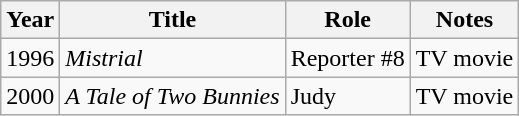<table class="wikitable plainrowheaders sortable" style="margin-right: 0;">
<tr>
<th scope="col">Year</th>
<th scope="col">Title</th>
<th scope="col">Role</th>
<th scope="col" class="unsortable">Notes</th>
</tr>
<tr>
<td>1996</td>
<td><em>Mistrial</em></td>
<td>Reporter #8</td>
<td>TV movie</td>
</tr>
<tr>
<td>2000</td>
<td data-sort-value="Tale of Two Bunnies, The"><em>A Tale of Two Bunnies</em></td>
<td>Judy</td>
<td>TV movie</td>
</tr>
</table>
